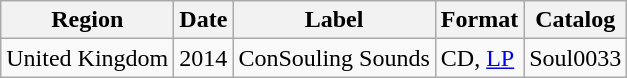<table class="wikitable">
<tr>
<th>Region</th>
<th>Date</th>
<th>Label</th>
<th>Format</th>
<th>Catalog</th>
</tr>
<tr>
<td>United Kingdom</td>
<td>2014</td>
<td>ConSouling Sounds</td>
<td>CD, <a href='#'>LP</a></td>
<td>Soul0033</td>
</tr>
</table>
